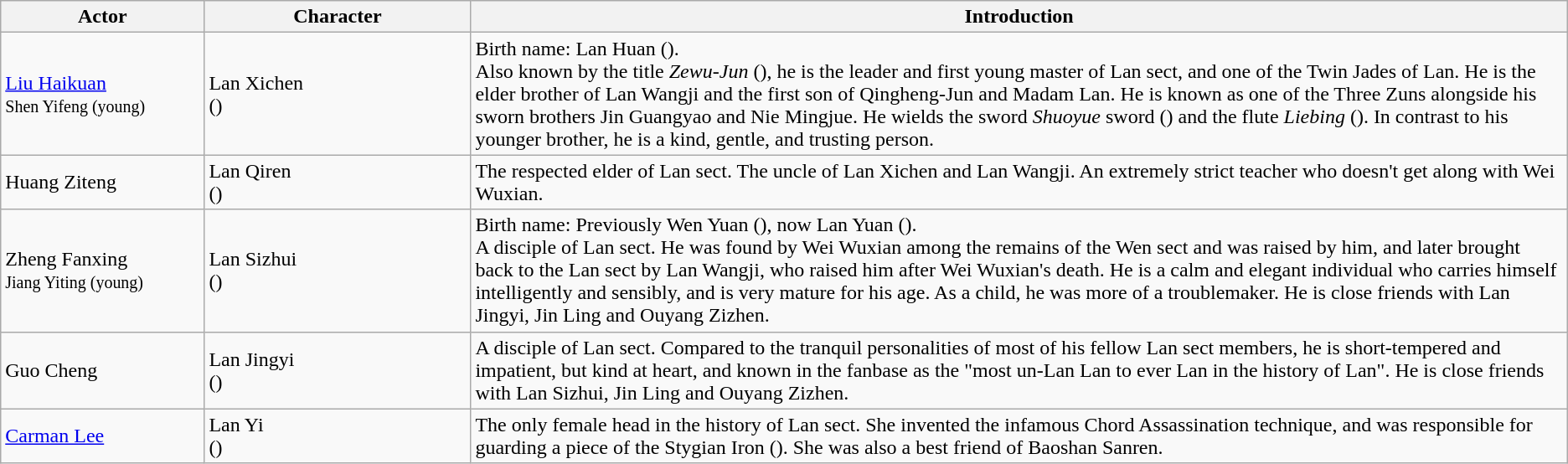<table class="wikitable">
<tr>
<th style="width:13%">Actor</th>
<th style="width:17%">Character</th>
<th>Introduction</th>
</tr>
<tr>
<td><a href='#'>Liu Haikuan</a><br> <small>Shen Yifeng (young)</small></td>
<td>Lan Xichen <br>()</td>
<td>Birth name: Lan Huan ().<br>Also known by the title <em>Zewu-Jun</em> (), he is the leader and first young master of Lan sect, and one of the Twin Jades of Lan. He is the elder brother of Lan Wangji and the first son of Qingheng-Jun and Madam Lan. He is known as one of the Three Zuns alongside his sworn brothers Jin Guangyao and Nie Mingjue. He wields the sword <em>Shuoyue</em> sword () and the flute <em>Liebing</em> (). In contrast to his younger brother, he is a kind, gentle, and trusting person.</td>
</tr>
<tr>
<td>Huang Ziteng</td>
<td>Lan Qiren <br>()</td>
<td>The respected elder of Lan sect. The uncle of Lan Xichen and Lan Wangji. An extremely strict teacher who doesn't get along with Wei Wuxian.</td>
</tr>
<tr>
<td>Zheng Fanxing<br> <small>Jiang Yiting (young)</small></td>
<td>Lan Sizhui <br>()</td>
<td>Birth name: Previously Wen Yuan (), now Lan Yuan ().<br>A disciple of Lan sect. He was found by Wei Wuxian among the remains of the Wen sect and was raised by him, and later brought back to the Lan sect by Lan Wangji, who raised him after Wei Wuxian's death. He is a calm and elegant individual who carries himself intelligently and sensibly, and is very mature for his age. As a child, he was more of a troublemaker. He is close friends with Lan Jingyi, Jin Ling and Ouyang Zizhen.</td>
</tr>
<tr>
<td>Guo Cheng</td>
<td>Lan Jingyi <br>()</td>
<td>A disciple of Lan sect. Compared to the tranquil personalities of most of his fellow Lan sect members, he is short-tempered and impatient, but kind at heart, and known in the fanbase as the "most un-Lan Lan to ever Lan in the history of Lan". He is close friends with Lan Sizhui, Jin Ling and Ouyang Zizhen.</td>
</tr>
<tr>
<td><a href='#'>Carman Lee</a></td>
<td>Lan Yi <br>()</td>
<td>The only female head in the history of Lan sect. She invented the infamous Chord Assassination technique, and was responsible for guarding a piece of the Stygian Iron (). She was also a best friend of Baoshan Sanren.</td>
</tr>
</table>
